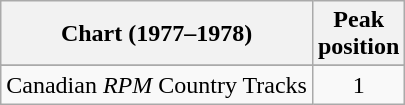<table class="wikitable sortable">
<tr>
<th align="left">Chart (1977–1978)</th>
<th align="center">Peak<br>position</th>
</tr>
<tr>
</tr>
<tr>
<td align="left">Canadian <em>RPM</em> Country Tracks</td>
<td align="center">1</td>
</tr>
</table>
